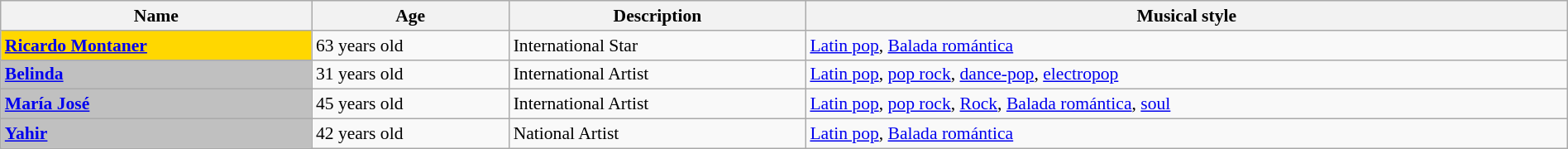<table class="wikitable" style="font-size:90%; width:100%">
<tr>
<th>Name</th>
<th>Age</th>
<th>Description</th>
<th>Musical style</th>
</tr>
<tr>
<td style="background:gold"><strong><a href='#'>Ricardo Montaner</a></strong></td>
<td>63 years old</td>
<td>International Star</td>
<td><a href='#'>Latin pop</a>, <a href='#'>Balada romántica</a></td>
</tr>
<tr>
<td style="background:silver"><strong><a href='#'>Belinda</a></strong></td>
<td>31 years old</td>
<td>International Artist</td>
<td><a href='#'>Latin pop</a>, <a href='#'>pop rock</a>, <a href='#'>dance-pop</a>, <a href='#'>electropop</a></td>
</tr>
<tr>
<td style="background:silver"><strong><a href='#'>María José</a></strong></td>
<td>45 years old</td>
<td>International Artist</td>
<td><a href='#'>Latin pop</a>, <a href='#'>pop rock</a>, <a href='#'>Rock</a>, <a href='#'>Balada romántica</a>, <a href='#'>soul</a></td>
</tr>
<tr>
<td style="background:silver"><strong><a href='#'>Yahir</a></strong></td>
<td>42 years old</td>
<td>National Artist</td>
<td><a href='#'>Latin pop</a>, <a href='#'>Balada romántica</a></td>
</tr>
</table>
